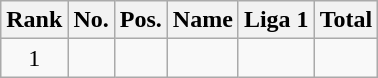<table class="wikitable" style="text-align:center">
<tr>
<th>Rank</th>
<th>No.</th>
<th>Pos.</th>
<th>Name</th>
<th>Liga 1</th>
<th>Total</th>
</tr>
<tr>
<td>1</td>
<td></td>
<td></td>
<td></td>
<td></td>
<td></td>
</tr>
</table>
